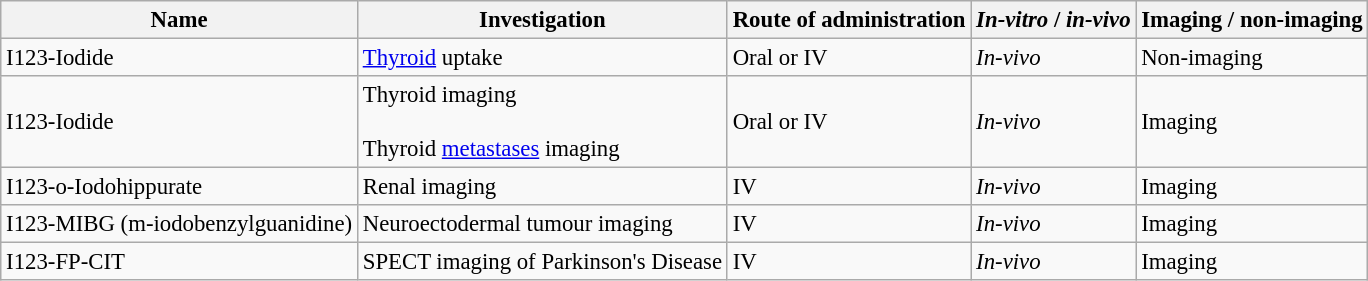<table class="wikitable" style="font-size:95%">
<tr>
<th>Name</th>
<th>Investigation</th>
<th>Route of administration</th>
<th><em>In-vitro</em> / <em>in-vivo</em></th>
<th>Imaging / non-imaging</th>
</tr>
<tr>
<td>I123-Iodide</td>
<td><a href='#'>Thyroid</a> uptake</td>
<td>Oral or IV</td>
<td><em>In-vivo</em></td>
<td>Non-imaging</td>
</tr>
<tr>
<td>I123-Iodide</td>
<td>Thyroid imaging<br><br>Thyroid <a href='#'>metastases</a> imaging</td>
<td>Oral or IV</td>
<td><em>In-vivo</em></td>
<td>Imaging</td>
</tr>
<tr>
<td>I123-o-Iodohippurate</td>
<td>Renal imaging</td>
<td>IV</td>
<td><em>In-vivo</em></td>
<td>Imaging</td>
</tr>
<tr>
<td>I123-MIBG (m-iodobenzylguanidine)</td>
<td>Neuroectodermal tumour imaging</td>
<td>IV</td>
<td><em>In-vivo</em></td>
<td>Imaging</td>
</tr>
<tr>
<td>I123-FP-CIT</td>
<td>SPECT imaging of Parkinson's Disease</td>
<td>IV</td>
<td><em>In-vivo</em></td>
<td>Imaging</td>
</tr>
</table>
